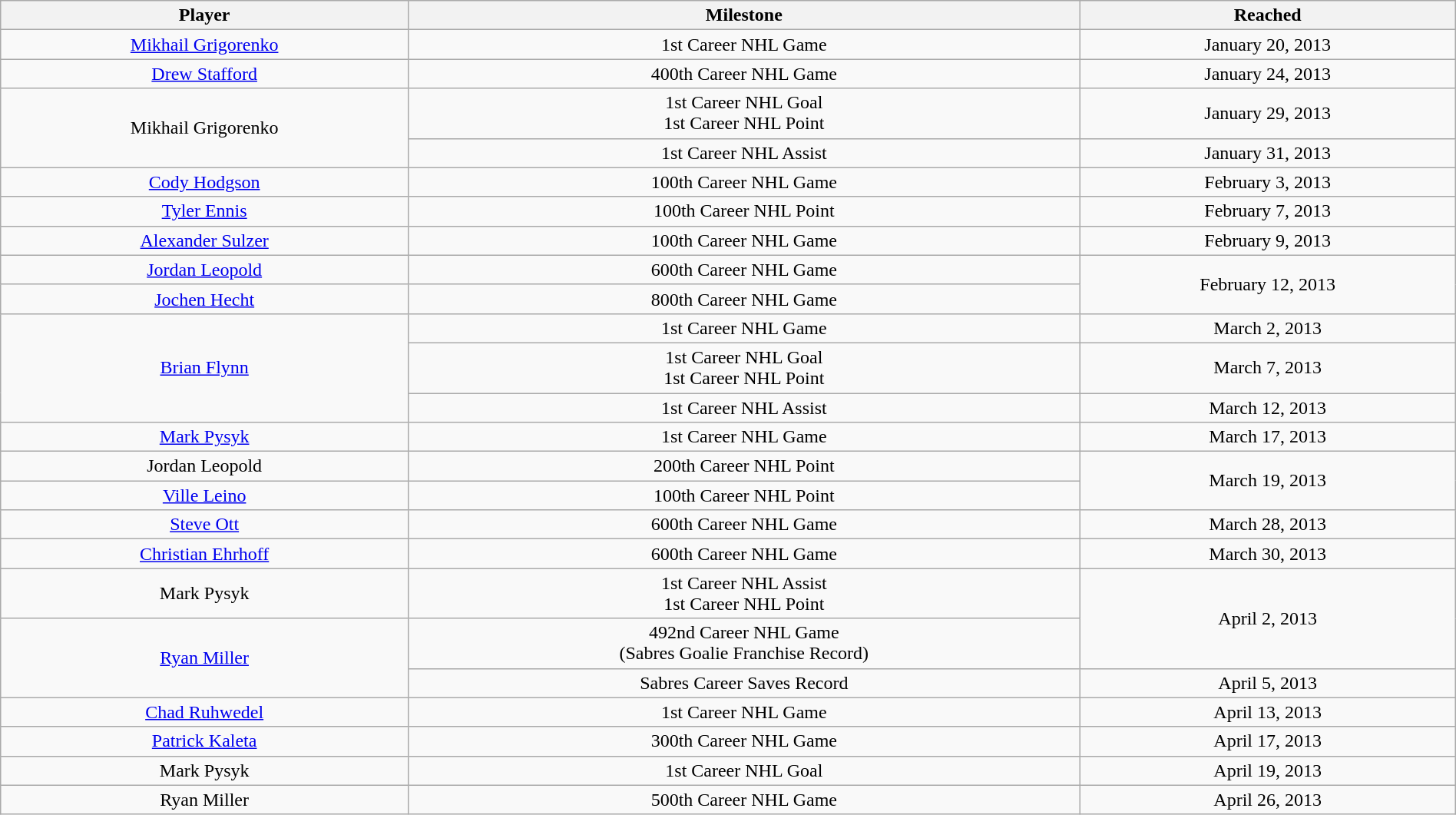<table class="wikitable sortable" width="100%" style="text-align:center">
<tr align=center>
<th>Player</th>
<th>Milestone</th>
<th>Reached</th>
</tr>
<tr>
<td><a href='#'>Mikhail Grigorenko</a></td>
<td>1st Career NHL Game</td>
<td>January 20, 2013</td>
</tr>
<tr>
<td><a href='#'>Drew Stafford</a></td>
<td>400th Career NHL Game</td>
<td>January 24, 2013</td>
</tr>
<tr>
<td rowspan="2">Mikhail Grigorenko</td>
<td>1st Career NHL Goal<br>1st Career NHL Point</td>
<td>January 29, 2013</td>
</tr>
<tr>
<td>1st Career NHL Assist</td>
<td>January 31, 2013</td>
</tr>
<tr>
<td><a href='#'>Cody Hodgson</a></td>
<td>100th Career NHL Game</td>
<td>February 3, 2013</td>
</tr>
<tr>
<td><a href='#'>Tyler Ennis</a></td>
<td>100th Career NHL Point</td>
<td>February 7, 2013</td>
</tr>
<tr>
<td><a href='#'>Alexander Sulzer</a></td>
<td>100th Career NHL Game</td>
<td>February 9, 2013</td>
</tr>
<tr>
<td><a href='#'>Jordan Leopold</a></td>
<td>600th Career NHL Game</td>
<td rowspan="2">February 12, 2013</td>
</tr>
<tr>
<td><a href='#'>Jochen Hecht</a></td>
<td>800th Career NHL Game</td>
</tr>
<tr>
<td rowspan="3"><a href='#'>Brian Flynn</a></td>
<td>1st Career NHL Game</td>
<td>March 2, 2013</td>
</tr>
<tr>
<td>1st Career NHL Goal<br>1st Career NHL Point</td>
<td>March 7, 2013</td>
</tr>
<tr>
<td>1st Career NHL Assist</td>
<td>March 12, 2013</td>
</tr>
<tr>
<td><a href='#'>Mark Pysyk</a></td>
<td>1st Career NHL Game</td>
<td>March 17, 2013</td>
</tr>
<tr>
<td>Jordan Leopold</td>
<td>200th Career NHL Point</td>
<td rowspan="2">March 19, 2013</td>
</tr>
<tr>
<td><a href='#'>Ville Leino</a></td>
<td>100th Career NHL Point</td>
</tr>
<tr>
<td><a href='#'>Steve Ott</a></td>
<td>600th Career NHL Game</td>
<td>March 28, 2013</td>
</tr>
<tr>
<td><a href='#'>Christian Ehrhoff</a></td>
<td>600th Career NHL Game</td>
<td>March 30, 2013</td>
</tr>
<tr>
<td>Mark Pysyk</td>
<td>1st Career NHL Assist<br>1st Career NHL Point</td>
<td rowspan="2">April 2, 2013</td>
</tr>
<tr>
<td rowspan="2"><a href='#'>Ryan Miller</a></td>
<td>492nd Career NHL Game<br>(Sabres Goalie Franchise Record)</td>
</tr>
<tr>
<td>Sabres Career Saves Record</td>
<td>April 5, 2013</td>
</tr>
<tr>
<td><a href='#'>Chad Ruhwedel</a></td>
<td>1st Career NHL Game</td>
<td>April 13, 2013</td>
</tr>
<tr>
<td><a href='#'>Patrick Kaleta</a></td>
<td>300th Career NHL Game</td>
<td>April 17, 2013</td>
</tr>
<tr>
<td>Mark Pysyk</td>
<td>1st Career NHL Goal</td>
<td>April 19, 2013</td>
</tr>
<tr>
<td>Ryan Miller</td>
<td>500th Career NHL Game</td>
<td>April 26, 2013</td>
</tr>
</table>
